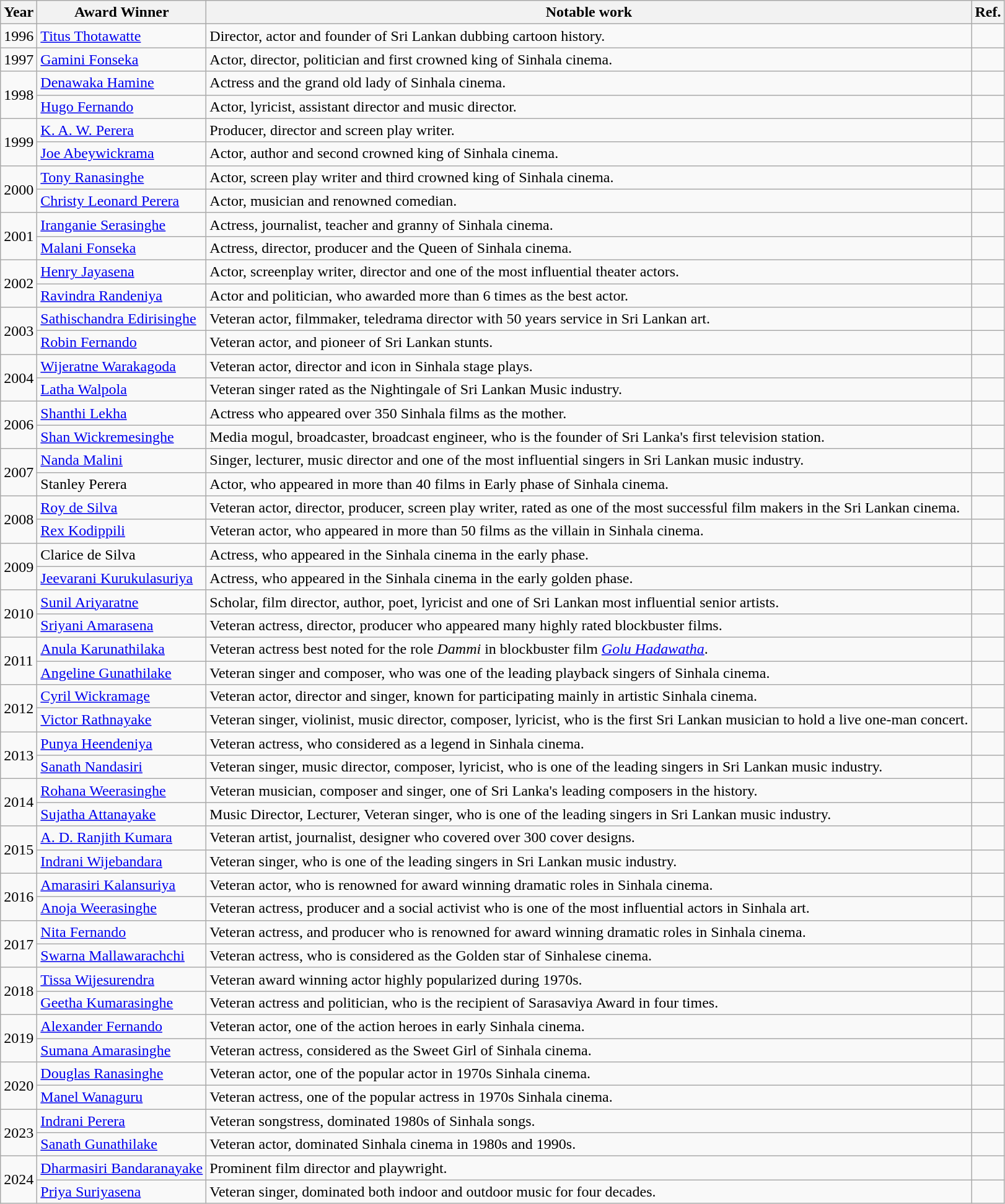<table class="wikitable">
<tr>
<th>Year</th>
<th>Award Winner</th>
<th>Notable work</th>
<th>Ref.</th>
</tr>
<tr>
<td>1996</td>
<td><a href='#'>Titus Thotawatte</a></td>
<td>Director, actor and founder of Sri Lankan dubbing cartoon history.</td>
<td></td>
</tr>
<tr>
<td>1997</td>
<td><a href='#'>Gamini Fonseka</a></td>
<td>Actor, director, politician and first crowned king of Sinhala cinema.</td>
<td></td>
</tr>
<tr>
<td rowspan="2">1998</td>
<td><a href='#'>Denawaka Hamine</a></td>
<td>Actress and the grand old lady of Sinhala cinema.</td>
<td></td>
</tr>
<tr>
<td><a href='#'>Hugo Fernando</a></td>
<td>Actor, lyricist, assistant director and music director.</td>
<td></td>
</tr>
<tr>
<td rowspan="2">1999</td>
<td><a href='#'>K. A. W. Perera</a></td>
<td>Producer, director and screen play writer.</td>
<td></td>
</tr>
<tr>
<td><a href='#'>Joe Abeywickrama</a></td>
<td>Actor, author and second crowned king of Sinhala cinema.</td>
<td></td>
</tr>
<tr>
<td rowspan="2">2000</td>
<td><a href='#'>Tony Ranasinghe</a></td>
<td>Actor, screen play writer and third crowned king of Sinhala cinema.</td>
<td></td>
</tr>
<tr>
<td><a href='#'>Christy Leonard Perera</a></td>
<td>Actor, musician and renowned comedian.</td>
<td></td>
</tr>
<tr>
<td rowspan="2">2001</td>
<td><a href='#'>Iranganie Serasinghe</a></td>
<td>Actress, journalist, teacher and granny of Sinhala cinema.</td>
<td></td>
</tr>
<tr>
<td><a href='#'>Malani Fonseka</a></td>
<td>Actress, director, producer and the Queen of Sinhala cinema.</td>
<td></td>
</tr>
<tr>
<td rowspan="2">2002</td>
<td><a href='#'>Henry Jayasena</a></td>
<td>Actor, screenplay writer, director and one of the most influential theater actors.</td>
<td></td>
</tr>
<tr>
<td><a href='#'>Ravindra Randeniya</a></td>
<td>Actor and politician, who awarded more than 6 times as the best actor.</td>
<td></td>
</tr>
<tr>
<td rowspan="2">2003</td>
<td><a href='#'>Sathischandra Edirisinghe</a></td>
<td>Veteran actor, filmmaker, teledrama director with 50 years service in Sri Lankan art.</td>
<td></td>
</tr>
<tr>
<td><a href='#'>Robin Fernando</a></td>
<td>Veteran actor, and pioneer of Sri Lankan stunts.</td>
<td></td>
</tr>
<tr>
<td rowspan="2">2004</td>
<td><a href='#'>Wijeratne Warakagoda</a></td>
<td>Veteran actor, director and icon in Sinhala stage plays.</td>
<td></td>
</tr>
<tr>
<td><a href='#'>Latha Walpola</a></td>
<td>Veteran singer rated as the Nightingale of Sri Lankan Music industry.</td>
<td></td>
</tr>
<tr>
<td rowspan="2">2006</td>
<td><a href='#'>Shanthi Lekha</a></td>
<td>Actress who appeared over 350 Sinhala films as the mother.</td>
<td></td>
</tr>
<tr>
<td><a href='#'>Shan Wickremesinghe</a></td>
<td>Media mogul, broadcaster, broadcast engineer, who is the founder of Sri Lanka's first television station.</td>
<td></td>
</tr>
<tr>
<td rowspan="2">2007</td>
<td><a href='#'>Nanda Malini</a></td>
<td>Singer, lecturer, music director and one of the most influential singers in Sri Lankan music industry.</td>
<td></td>
</tr>
<tr>
<td>Stanley Perera</td>
<td>Actor, who appeared in more than 40 films in Early phase of Sinhala cinema.</td>
<td></td>
</tr>
<tr>
<td rowspan="2">2008</td>
<td><a href='#'>Roy de Silva</a></td>
<td>Veteran actor, director, producer, screen play writer, rated as one of the most successful film makers in the Sri Lankan cinema.</td>
<td></td>
</tr>
<tr>
<td><a href='#'>Rex Kodippili</a></td>
<td>Veteran actor, who appeared in more than 50 films as the villain in Sinhala cinema.</td>
<td></td>
</tr>
<tr>
<td rowspan="2">2009</td>
<td>Clarice de Silva</td>
<td>Actress, who appeared in the Sinhala cinema in the early phase.</td>
<td></td>
</tr>
<tr>
<td><a href='#'>Jeevarani Kurukulasuriya</a></td>
<td>Actress, who appeared in the Sinhala cinema in the early golden phase.</td>
<td></td>
</tr>
<tr>
<td rowspan="2">2010</td>
<td><a href='#'>Sunil Ariyaratne</a></td>
<td>Scholar, film director, author, poet, lyricist and one of Sri Lankan most influential senior artists.</td>
<td></td>
</tr>
<tr>
<td><a href='#'>Sriyani Amarasena</a></td>
<td>Veteran actress, director, producer who appeared many highly rated blockbuster films.</td>
<td></td>
</tr>
<tr>
<td rowspan="2">2011</td>
<td><a href='#'>Anula Karunathilaka</a></td>
<td>Veteran actress best noted for the role <em>Dammi</em> in blockbuster film <em><a href='#'>Golu Hadawatha</a></em>.</td>
<td></td>
</tr>
<tr>
<td><a href='#'>Angeline Gunathilake</a></td>
<td>Veteran singer and composer, who was one of the leading playback singers of Sinhala cinema.</td>
<td></td>
</tr>
<tr>
<td rowspan="2">2012</td>
<td><a href='#'>Cyril Wickramage</a></td>
<td>Veteran actor, director and singer, known for participating mainly in artistic Sinhala cinema.</td>
<td></td>
</tr>
<tr>
<td><a href='#'>Victor Rathnayake</a></td>
<td>Veteran singer, violinist, music director, composer, lyricist, who is the first Sri Lankan musician to hold a live one-man concert.</td>
<td></td>
</tr>
<tr>
<td rowspan="2">2013</td>
<td><a href='#'>Punya Heendeniya</a></td>
<td>Veteran actress, who considered as a legend in Sinhala cinema.</td>
<td></td>
</tr>
<tr>
<td><a href='#'>Sanath Nandasiri</a></td>
<td>Veteran singer, music director, composer, lyricist, who is one of the leading singers in Sri Lankan music industry.</td>
<td></td>
</tr>
<tr>
<td rowspan="2">2014</td>
<td><a href='#'>Rohana Weerasinghe</a></td>
<td>Veteran musician, composer and singer, one of Sri Lanka's leading composers in the history.</td>
<td></td>
</tr>
<tr>
<td><a href='#'>Sujatha Attanayake</a></td>
<td>Music Director, Lecturer, Veteran singer, who is one of the leading singers in Sri Lankan music industry.</td>
<td></td>
</tr>
<tr>
<td rowspan="2">2015</td>
<td><a href='#'>A. D. Ranjith Kumara</a></td>
<td>Veteran artist, journalist, designer who covered over 300 cover designs.</td>
<td></td>
</tr>
<tr>
<td><a href='#'>Indrani Wijebandara</a></td>
<td>Veteran singer, who is one of the leading singers in Sri Lankan music industry.</td>
<td></td>
</tr>
<tr>
<td rowspan="2">2016</td>
<td><a href='#'>Amarasiri Kalansuriya</a></td>
<td>Veteran actor, who is renowned for award winning dramatic roles in Sinhala cinema.</td>
<td></td>
</tr>
<tr>
<td><a href='#'>Anoja Weerasinghe</a></td>
<td>Veteran actress, producer and a social activist who is one of the most influential actors in Sinhala art.</td>
<td></td>
</tr>
<tr>
<td rowspan="2">2017</td>
<td><a href='#'>Nita Fernando</a></td>
<td>Veteran actress, and producer who is renowned for award winning dramatic roles in Sinhala cinema.</td>
<td></td>
</tr>
<tr>
<td><a href='#'>Swarna Mallawarachchi</a></td>
<td>Veteran actress, who is considered as the Golden star of Sinhalese cinema.</td>
<td></td>
</tr>
<tr>
<td rowspan="2">2018</td>
<td><a href='#'>Tissa Wijesurendra</a></td>
<td>Veteran award winning actor highly popularized during 1970s.</td>
<td></td>
</tr>
<tr>
<td><a href='#'>Geetha Kumarasinghe</a></td>
<td>Veteran actress and politician, who is the recipient of Sarasaviya Award in four times.</td>
<td></td>
</tr>
<tr>
<td rowspan="2">2019</td>
<td><a href='#'>Alexander Fernando</a></td>
<td>Veteran actor, one of the action heroes in early Sinhala cinema.</td>
<td></td>
</tr>
<tr>
<td><a href='#'>Sumana Amarasinghe</a></td>
<td>Veteran actress, considered as the Sweet Girl of Sinhala cinema.</td>
<td></td>
</tr>
<tr>
<td rowspan="2">2020</td>
<td><a href='#'>Douglas Ranasinghe</a></td>
<td>Veteran actor, one of the popular actor in 1970s Sinhala cinema.</td>
<td></td>
</tr>
<tr>
<td><a href='#'>Manel Wanaguru</a></td>
<td>Veteran actress, one of the popular actress in 1970s Sinhala cinema.</td>
<td></td>
</tr>
<tr>
<td rowspan="2">2023</td>
<td><a href='#'>Indrani Perera</a></td>
<td>Veteran songstress, dominated 1980s of Sinhala songs.</td>
<td></td>
</tr>
<tr>
<td><a href='#'>Sanath Gunathilake</a></td>
<td>Veteran actor, dominated Sinhala cinema  in 1980s and 1990s.</td>
<td></td>
</tr>
<tr>
<td rowspan="2">2024</td>
<td><a href='#'>Dharmasiri Bandaranayake</a></td>
<td>Prominent film director and playwright.</td>
<td></td>
</tr>
<tr>
<td><a href='#'>Priya Suriyasena</a></td>
<td>Veteran singer, dominated both indoor and outdoor music for four decades.</td>
<td></td>
</tr>
</table>
